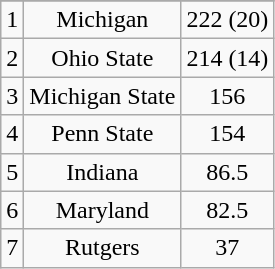<table class="wikitable" style="display: inline-table;">
<tr align="center">
</tr>
<tr align="center">
<td>1</td>
<td>Michigan</td>
<td>222 (20)</td>
</tr>
<tr align="center">
<td>2</td>
<td>Ohio State</td>
<td>214 (14)</td>
</tr>
<tr align="center">
<td>3</td>
<td>Michigan State</td>
<td>156</td>
</tr>
<tr align="center">
<td>4</td>
<td>Penn State</td>
<td>154</td>
</tr>
<tr align="center">
<td>5</td>
<td>Indiana</td>
<td>86.5</td>
</tr>
<tr align="center">
<td>6</td>
<td>Maryland</td>
<td>82.5</td>
</tr>
<tr align="center">
<td>7</td>
<td>Rutgers</td>
<td>37</td>
</tr>
</table>
